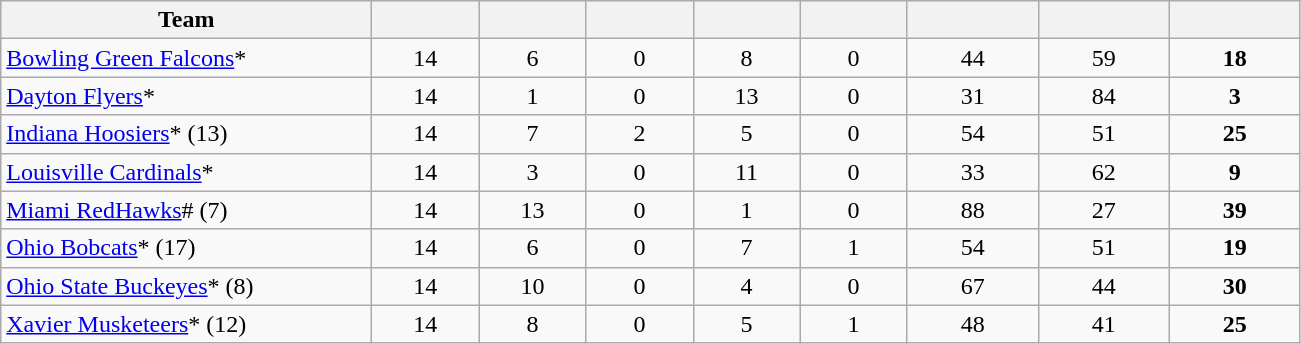<table border="0" cellspacing="0" cellpadding="0">
<tr>
<td colspan="2"><br><table class="wikitable sortable">
<tr>
<th style="width:15em;" class="unsortable">Team </th>
<th style="width:4em;"></th>
<th style="width:4em;"></th>
<th style="width:4em;"></th>
<th style="width:4em;"></th>
<th style="width:4em;"></th>
<th style="width:5em;"></th>
<th style="width:5em;"></th>
<th style="width:5em;"></th>
</tr>
<tr style="text-align: center;">
<td align=left><a href='#'>Bowling Green Falcons</a>*</td>
<td>14</td>
<td>6</td>
<td>0</td>
<td>8</td>
<td>0</td>
<td>44</td>
<td>59</td>
<td><strong>18</strong></td>
</tr>
<tr style="text-align: center;">
<td align=left><a href='#'>Dayton Flyers</a>*</td>
<td>14</td>
<td>1</td>
<td>0</td>
<td>13</td>
<td>0</td>
<td>31</td>
<td>84</td>
<td><strong>3</strong></td>
</tr>
<tr align=center>
<td align=left><a href='#'>Indiana Hoosiers</a>* (13)</td>
<td>14</td>
<td>7</td>
<td>2</td>
<td>5</td>
<td>0</td>
<td>54</td>
<td>51</td>
<td><strong>25</strong></td>
</tr>
<tr style="text-align: center;">
<td align=left><a href='#'>Louisville Cardinals</a>*</td>
<td>14</td>
<td>3</td>
<td>0</td>
<td>11</td>
<td>0</td>
<td>33</td>
<td>62</td>
<td><strong>9</strong></td>
</tr>
<tr style="text-align: center;">
<td align=left><a href='#'>Miami RedHawks</a># (7)</td>
<td>14</td>
<td>13</td>
<td>0</td>
<td>1</td>
<td>0</td>
<td>88</td>
<td>27</td>
<td><strong>39</strong></td>
</tr>
<tr style="text-align: center;">
<td align=left><a href='#'>Ohio Bobcats</a>* (17)</td>
<td>14</td>
<td>6</td>
<td>0</td>
<td>7</td>
<td>1</td>
<td>54</td>
<td>51</td>
<td><strong>19</strong></td>
</tr>
<tr style="text-align: center;">
<td align=left><a href='#'>Ohio State Buckeyes</a>* (8)</td>
<td>14</td>
<td>10</td>
<td>0</td>
<td>4</td>
<td>0</td>
<td>67</td>
<td>44</td>
<td><strong>30</strong></td>
</tr>
<tr style="text-align: center;">
<td align=left><a href='#'>Xavier Musketeers</a>* (12)</td>
<td>14</td>
<td>8</td>
<td>0</td>
<td>5</td>
<td>1</td>
<td>48</td>
<td>41</td>
<td><strong>25</strong></td>
</tr>
</table>
</td>
</tr>
</table>
